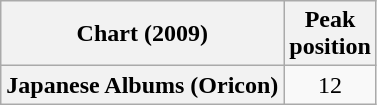<table class="wikitable plainrowheaders" style="text-align:center">
<tr>
<th scope="col">Chart (2009)</th>
<th scope="col">Peak<br>position</th>
</tr>
<tr>
<th scope="row">Japanese Albums (Oricon)</th>
<td>12</td>
</tr>
</table>
